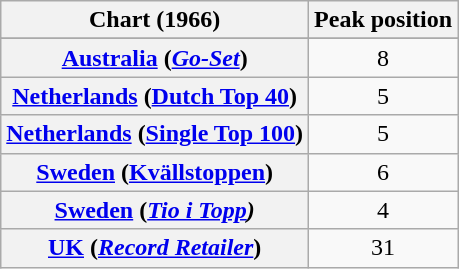<table class="wikitable sortable plainrowheaders" style="text-align:center;">
<tr>
<th scope="col">Chart (1966)</th>
<th scope="col">Peak position</th>
</tr>
<tr>
</tr>
<tr>
<th scope="row"><a href='#'>Australia</a> (<em><a href='#'>Go-Set</a></em>)</th>
<td align="center">8</td>
</tr>
<tr>
<th scope="row"><a href='#'>Netherlands</a> (<a href='#'>Dutch Top 40</a>)</th>
<td align="center">5</td>
</tr>
<tr>
<th scope="row"><a href='#'>Netherlands</a> (<a href='#'>Single Top 100</a>)</th>
<td align="center">5</td>
</tr>
<tr>
<th scope="row"><a href='#'>Sweden</a> (<a href='#'>Kvällstoppen</a>)</th>
<td align="center">6</td>
</tr>
<tr>
<th scope="row"><a href='#'>Sweden</a> (<em><a href='#'>Tio i Topp</a>)</em></th>
<td align="center">4</td>
</tr>
<tr>
<th scope="row"><a href='#'>UK</a> (<em><a href='#'>Record Retailer</a></em>)</th>
<td>31</td>
</tr>
</table>
